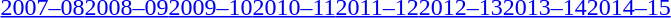<table id="toc" class="toc" summary="Contents">
<tr>
<th></th>
</tr>
<tr>
<td align="center"><br><a href='#'>2007–08</a><a href='#'>2008–09</a><a href='#'>2009–10</a><a href='#'>2010–11</a><a href='#'>2011–12</a><a href='#'>2012–13</a><a href='#'>2013–14</a><a href='#'>2014–15</a> </td>
</tr>
</table>
